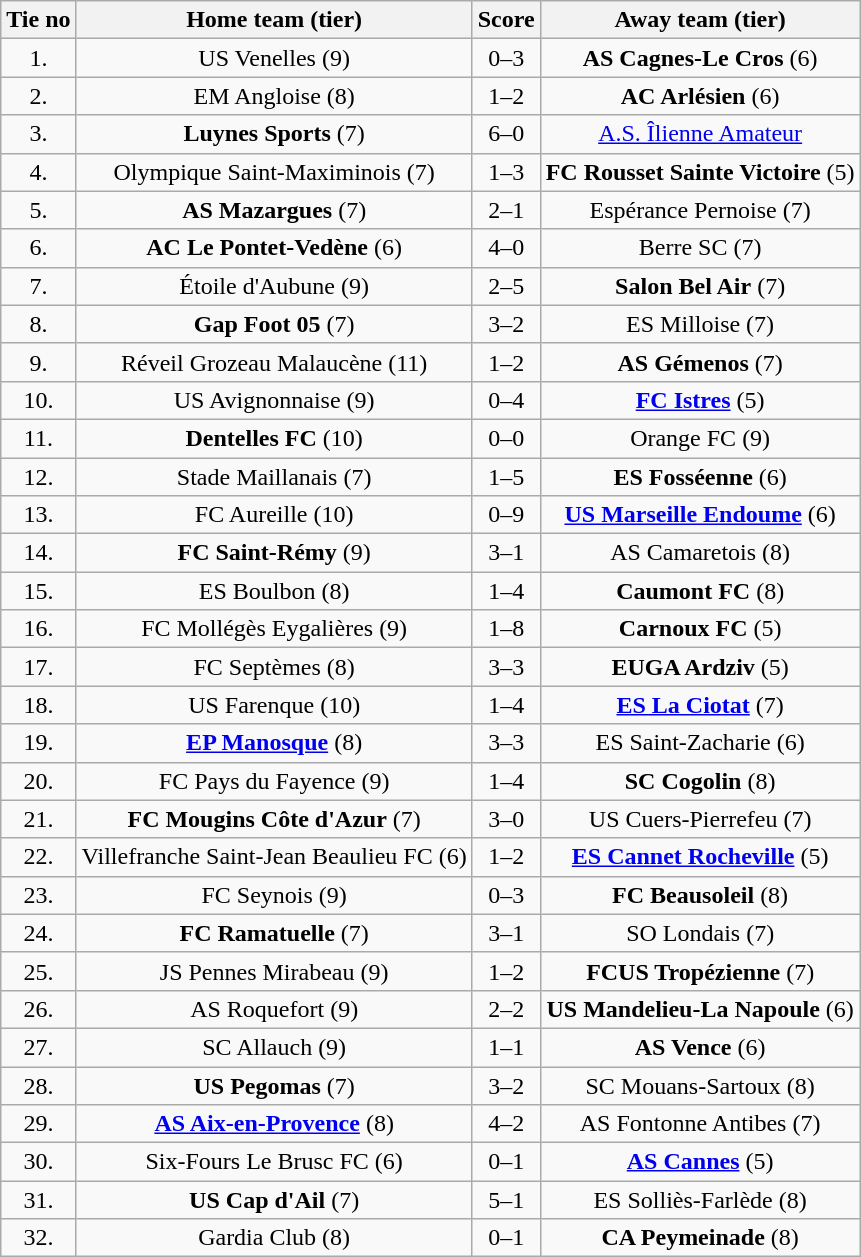<table class="wikitable" style="text-align: center">
<tr>
<th>Tie no</th>
<th>Home team (tier)</th>
<th>Score</th>
<th>Away team (tier)</th>
</tr>
<tr>
<td>1.</td>
<td>US Venelles (9)</td>
<td>0–3</td>
<td><strong>AS Cagnes-Le Cros</strong> (6)</td>
</tr>
<tr>
<td>2.</td>
<td>EM Angloise (8)</td>
<td>1–2</td>
<td><strong>AC Arlésien</strong> (6)</td>
</tr>
<tr>
<td>3.</td>
<td><strong>Luynes Sports</strong> (7)</td>
<td>6–0</td>
<td><a href='#'>A.S. Îlienne Amateur</a> </td>
</tr>
<tr>
<td>4.</td>
<td>Olympique Saint-Maximinois (7)</td>
<td>1–3</td>
<td><strong>FC Rousset Sainte Victoire</strong> (5)</td>
</tr>
<tr>
<td>5.</td>
<td><strong>AS Mazargues</strong> (7)</td>
<td>2–1</td>
<td>Espérance Pernoise (7)</td>
</tr>
<tr>
<td>6.</td>
<td><strong>AC Le Pontet-Vedène</strong> (6)</td>
<td>4–0</td>
<td>Berre SC (7)</td>
</tr>
<tr>
<td>7.</td>
<td>Étoile d'Aubune (9)</td>
<td>2–5</td>
<td><strong>Salon Bel Air</strong> (7)</td>
</tr>
<tr>
<td>8.</td>
<td><strong>Gap Foot 05</strong> (7)</td>
<td>3–2</td>
<td>ES Milloise (7)</td>
</tr>
<tr>
<td>9.</td>
<td>Réveil Grozeau Malaucène (11)</td>
<td>1–2</td>
<td><strong>AS Gémenos</strong> (7)</td>
</tr>
<tr>
<td>10.</td>
<td>US Avignonnaise (9)</td>
<td>0–4</td>
<td><strong><a href='#'>FC Istres</a></strong> (5)</td>
</tr>
<tr>
<td>11.</td>
<td><strong>Dentelles FC</strong> (10)</td>
<td>0–0 </td>
<td>Orange FC (9)</td>
</tr>
<tr>
<td>12.</td>
<td>Stade Maillanais (7)</td>
<td>1–5</td>
<td><strong>ES Fosséenne</strong> (6)</td>
</tr>
<tr>
<td>13.</td>
<td>FC Aureille (10)</td>
<td>0–9</td>
<td><strong><a href='#'>US Marseille Endoume</a></strong> (6)</td>
</tr>
<tr>
<td>14.</td>
<td><strong>FC Saint-Rémy</strong> (9)</td>
<td>3–1</td>
<td>AS Camaretois (8)</td>
</tr>
<tr>
<td>15.</td>
<td>ES Boulbon (8)</td>
<td>1–4</td>
<td><strong>Caumont FC</strong> (8)</td>
</tr>
<tr>
<td>16.</td>
<td>FC Mollégès Eygalières (9)</td>
<td>1–8</td>
<td><strong>Carnoux FC</strong> (5)</td>
</tr>
<tr>
<td>17.</td>
<td>FC Septèmes (8)</td>
<td>3–3 </td>
<td><strong>EUGA Ardziv</strong> (5)</td>
</tr>
<tr>
<td>18.</td>
<td>US Farenque (10)</td>
<td>1–4</td>
<td><strong><a href='#'>ES La Ciotat</a></strong> (7)</td>
</tr>
<tr>
<td>19.</td>
<td><strong><a href='#'>EP Manosque</a></strong> (8)</td>
<td>3–3 </td>
<td>ES Saint-Zacharie (6)</td>
</tr>
<tr>
<td>20.</td>
<td>FC Pays du Fayence (9)</td>
<td>1–4</td>
<td><strong>SC Cogolin</strong> (8)</td>
</tr>
<tr>
<td>21.</td>
<td><strong>FC Mougins Côte d'Azur</strong> (7)</td>
<td>3–0</td>
<td>US Cuers-Pierrefeu (7)</td>
</tr>
<tr>
<td>22.</td>
<td>Villefranche Saint-Jean Beaulieu FC (6)</td>
<td>1–2</td>
<td><strong><a href='#'>ES Cannet Rocheville</a></strong> (5)</td>
</tr>
<tr>
<td>23.</td>
<td>FC Seynois (9)</td>
<td>0–3</td>
<td><strong>FC Beausoleil</strong> (8)</td>
</tr>
<tr>
<td>24.</td>
<td><strong>FC Ramatuelle</strong> (7)</td>
<td>3–1</td>
<td>SO Londais (7)</td>
</tr>
<tr>
<td>25.</td>
<td>JS Pennes Mirabeau (9)</td>
<td>1–2</td>
<td><strong>FCUS Tropézienne</strong> (7)</td>
</tr>
<tr>
<td>26.</td>
<td>AS Roquefort (9)</td>
<td>2–2 </td>
<td><strong>US Mandelieu-La Napoule</strong> (6)</td>
</tr>
<tr>
<td>27.</td>
<td>SC Allauch (9)</td>
<td>1–1 </td>
<td><strong>AS Vence</strong> (6)</td>
</tr>
<tr>
<td>28.</td>
<td><strong>US Pegomas</strong> (7)</td>
<td>3–2</td>
<td>SC Mouans-Sartoux (8)</td>
</tr>
<tr>
<td>29.</td>
<td><strong><a href='#'>AS Aix-en-Provence</a></strong> (8)</td>
<td>4–2</td>
<td>AS Fontonne Antibes (7)</td>
</tr>
<tr>
<td>30.</td>
<td>Six-Fours Le Brusc FC (6)</td>
<td>0–1</td>
<td><strong><a href='#'>AS Cannes</a></strong> (5)</td>
</tr>
<tr>
<td>31.</td>
<td><strong>US Cap d'Ail</strong> (7)</td>
<td>5–1</td>
<td>ES Solliès-Farlède (8)</td>
</tr>
<tr>
<td>32.</td>
<td>Gardia Club (8)</td>
<td>0–1</td>
<td><strong>CA Peymeinade</strong> (8)</td>
</tr>
</table>
